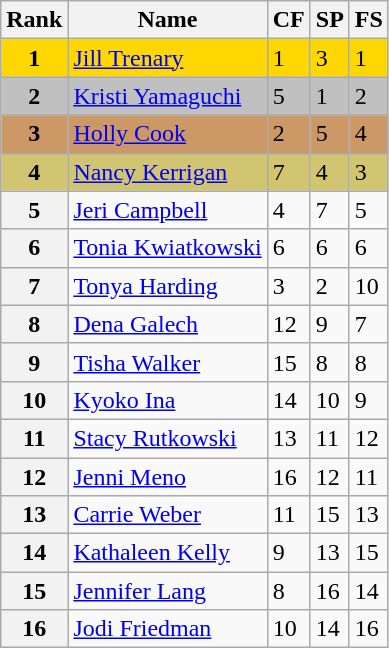<table class="wikitable">
<tr>
<th>Rank</th>
<th>Name</th>
<th>CF</th>
<th>SP</th>
<th>FS</th>
</tr>
<tr bgcolor="gold">
<td align="center"><strong>1</strong></td>
<td><a href='#'>Jill Trenary</a></td>
<td>1</td>
<td>3</td>
<td>1</td>
</tr>
<tr bgcolor="silver">
<td align="center"><strong>2</strong></td>
<td><a href='#'>Kristi Yamaguchi</a></td>
<td>5</td>
<td>1</td>
<td>2</td>
</tr>
<tr bgcolor="cc9966">
<td align="center"><strong>3</strong></td>
<td><a href='#'>Holly Cook</a></td>
<td>2</td>
<td>5</td>
<td>4</td>
</tr>
<tr bgcolor="#d1c571">
<td align="center"><strong>4</strong></td>
<td><a href='#'>Nancy Kerrigan</a></td>
<td>7</td>
<td>4</td>
<td>3</td>
</tr>
<tr>
<th>5</th>
<td><a href='#'>Jeri Campbell</a></td>
<td>4</td>
<td>7</td>
<td>5</td>
</tr>
<tr>
<th>6</th>
<td><a href='#'>Tonia Kwiatkowski</a></td>
<td>6</td>
<td>6</td>
<td>6</td>
</tr>
<tr>
<th>7</th>
<td><a href='#'>Tonya Harding</a></td>
<td>3</td>
<td>2</td>
<td>10</td>
</tr>
<tr>
<th>8</th>
<td><a href='#'>Dena Galech</a></td>
<td>12</td>
<td>9</td>
<td>7</td>
</tr>
<tr>
<th>9</th>
<td><a href='#'>Tisha Walker</a></td>
<td>15</td>
<td>8</td>
<td>8</td>
</tr>
<tr>
<th>10</th>
<td><a href='#'>Kyoko Ina</a></td>
<td>14</td>
<td>10</td>
<td>9</td>
</tr>
<tr>
<th>11</th>
<td><a href='#'>Stacy Rutkowski</a></td>
<td>13</td>
<td>11</td>
<td>12</td>
</tr>
<tr>
<th>12</th>
<td><a href='#'>Jenni Meno</a></td>
<td>16</td>
<td>12</td>
<td>11</td>
</tr>
<tr>
<th>13</th>
<td><a href='#'>Carrie Weber</a></td>
<td>11</td>
<td>15</td>
<td>13</td>
</tr>
<tr>
<th>14</th>
<td><a href='#'>Kathaleen Kelly</a></td>
<td>9</td>
<td>13</td>
<td>15</td>
</tr>
<tr>
<th>15</th>
<td><a href='#'>Jennifer Lang</a></td>
<td>8</td>
<td>16</td>
<td>14</td>
</tr>
<tr>
<th>16</th>
<td><a href='#'>Jodi Friedman</a></td>
<td>10</td>
<td>14</td>
<td>16</td>
</tr>
</table>
